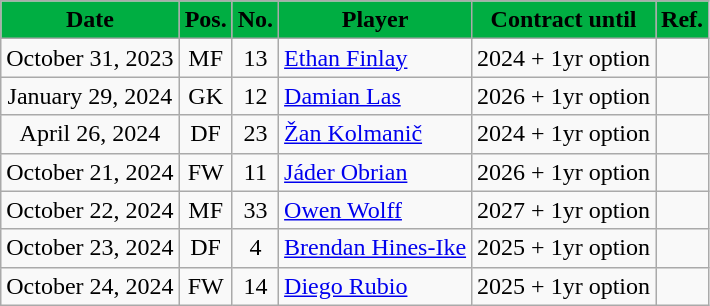<table class="wikitable" style="text-align:center; font-size:100%; ">
<tr>
<th style="background:#00AE42; color:#000000;"><strong>Date</strong></th>
<th style="background:#00AE42; color:#000000;"><strong>Pos.</strong></th>
<th style="background:#00AE42; color:#000000;"><strong>No.</strong></th>
<th style="background:#00AE42; color:#000000;"><strong>Player</strong></th>
<th style="background:#00AE42; color:#000000;"><strong>Contract until</strong></th>
<th style="background:#00AE42; color:#000000;"><strong>Ref.</strong></th>
</tr>
<tr>
<td>October 31, 2023</td>
<td style="text-align:center;">MF</td>
<td style="text-align:center;">13</td>
<td align=left> <a href='#'>Ethan Finlay</a></td>
<td>2024 + 1yr option</td>
<td></td>
</tr>
<tr>
<td>January 29, 2024</td>
<td style="text-align:center;">GK</td>
<td style="text-align:center;">12</td>
<td align=left> <a href='#'>Damian Las</a></td>
<td>2026 + 1yr option</td>
<td></td>
</tr>
<tr>
<td>April 26, 2024</td>
<td style="text-align:center;">DF</td>
<td style="text-align:center;">23</td>
<td align=left> <a href='#'>Žan Kolmanič</a></td>
<td>2024 + 1yr option</td>
<td></td>
</tr>
<tr>
<td>October 21, 2024</td>
<td style="text-align:center;">FW</td>
<td style="text-align:center;">11</td>
<td align=left> <a href='#'>Jáder Obrian</a></td>
<td>2026 + 1yr option</td>
<td></td>
</tr>
<tr>
<td>October 22, 2024</td>
<td style="text-align:center;">MF</td>
<td style="text-align:center;">33</td>
<td align=left> <a href='#'>Owen Wolff</a></td>
<td>2027 + 1yr option</td>
<td></td>
</tr>
<tr>
<td>October 23, 2024</td>
<td style="text-align:center;">DF</td>
<td style="text-align:center;">4</td>
<td align=left> <a href='#'>Brendan Hines-Ike</a></td>
<td>2025 + 1yr option</td>
<td></td>
</tr>
<tr>
<td>October 24, 2024</td>
<td style="text-align:center;">FW</td>
<td style="text-align:center;">14</td>
<td align=left> <a href='#'>Diego Rubio</a></td>
<td>2025 + 1yr option</td>
<td></td>
</tr>
</table>
